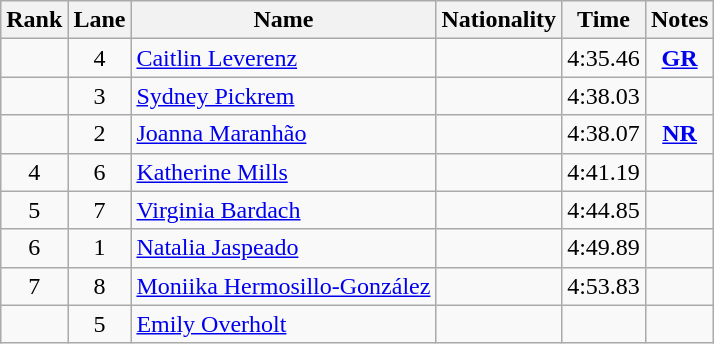<table class="wikitable sortable" style="text-align:center">
<tr>
<th>Rank</th>
<th>Lane</th>
<th>Name</th>
<th>Nationality</th>
<th>Time</th>
<th>Notes</th>
</tr>
<tr>
<td></td>
<td>4</td>
<td align=left><a href='#'>Caitlin Leverenz</a></td>
<td align=left></td>
<td>4:35.46</td>
<td><strong><a href='#'>GR</a></strong></td>
</tr>
<tr>
<td></td>
<td>3</td>
<td align=left><a href='#'>Sydney Pickrem</a></td>
<td align=left></td>
<td>4:38.03</td>
<td></td>
</tr>
<tr>
<td></td>
<td>2</td>
<td align=left><a href='#'>Joanna Maranhão</a></td>
<td align=left></td>
<td>4:38.07</td>
<td><strong><a href='#'>NR</a></strong></td>
</tr>
<tr>
<td>4</td>
<td>6</td>
<td align=left><a href='#'>Katherine Mills</a></td>
<td align=left></td>
<td>4:41.19</td>
<td></td>
</tr>
<tr>
<td>5</td>
<td>7</td>
<td align=left><a href='#'>Virginia Bardach</a></td>
<td align=left></td>
<td>4:44.85</td>
<td></td>
</tr>
<tr>
<td>6</td>
<td>1</td>
<td align=left><a href='#'>Natalia Jaspeado</a></td>
<td align=left></td>
<td>4:49.89</td>
<td></td>
</tr>
<tr>
<td>7</td>
<td>8</td>
<td align=left><a href='#'>Moniika Hermosillo-González</a></td>
<td align=left></td>
<td>4:53.83</td>
<td></td>
</tr>
<tr>
<td></td>
<td>5</td>
<td align=left><a href='#'>Emily Overholt</a></td>
<td align=left></td>
<td></td>
<td></td>
</tr>
</table>
